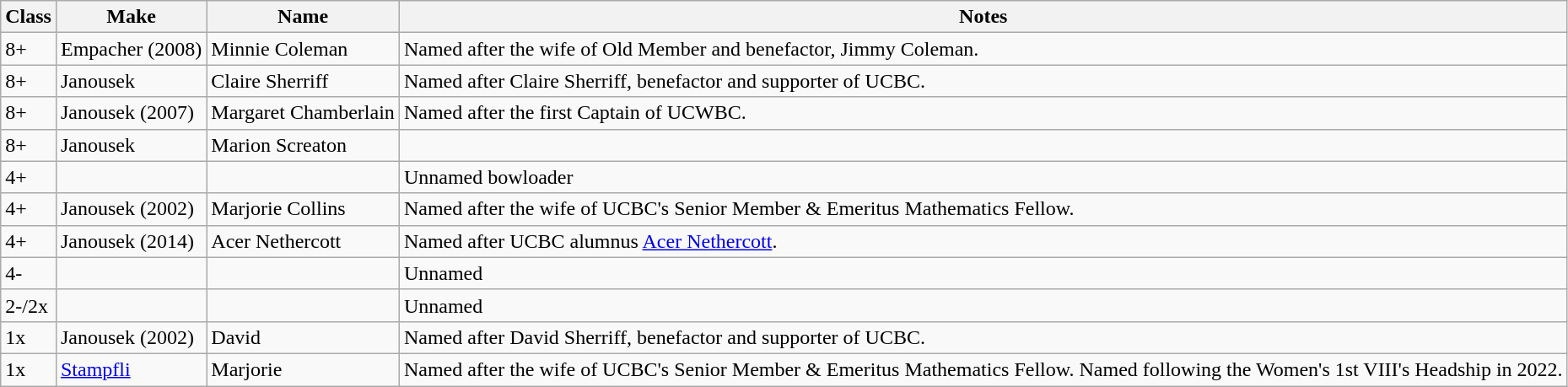<table class="wikitable">
<tr>
<th>Class</th>
<th>Make</th>
<th>Name</th>
<th>Notes</th>
</tr>
<tr>
<td>8+</td>
<td>Empacher (2008)</td>
<td>Minnie Coleman</td>
<td>Named after the wife of Old Member and benefactor, Jimmy Coleman.</td>
</tr>
<tr>
<td>8+</td>
<td>Janousek</td>
<td>Claire Sherriff</td>
<td>Named after Claire Sherriff, benefactor and supporter of UCBC.</td>
</tr>
<tr>
<td>8+</td>
<td>Janousek (2007)</td>
<td>Margaret Chamberlain</td>
<td>Named after the first Captain of UCWBC.</td>
</tr>
<tr>
<td>8+</td>
<td>Janousek</td>
<td>Marion Screaton</td>
<td></td>
</tr>
<tr>
<td>4+</td>
<td></td>
<td></td>
<td>Unnamed bowloader</td>
</tr>
<tr>
<td>4+</td>
<td>Janousek (2002)</td>
<td>Marjorie Collins</td>
<td>Named after the wife of UCBC's Senior Member & Emeritus Mathematics Fellow.</td>
</tr>
<tr>
<td>4+</td>
<td>Janousek (2014)</td>
<td>Acer Nethercott</td>
<td>Named after UCBC alumnus <a href='#'>Acer Nethercott</a>.</td>
</tr>
<tr>
<td>4-</td>
<td></td>
<td></td>
<td>Unnamed</td>
</tr>
<tr>
<td>2-/2x</td>
<td></td>
<td></td>
<td>Unnamed</td>
</tr>
<tr>
<td>1x</td>
<td>Janousek (2002)</td>
<td>David</td>
<td>Named after David Sherriff, benefactor and supporter of UCBC.</td>
</tr>
<tr>
<td>1x</td>
<td><a href='#'>Stampfli</a></td>
<td>Marjorie</td>
<td>Named after the wife of UCBC's Senior Member & Emeritus Mathematics Fellow. Named following the Women's 1st VIII's Headship in 2022.</td>
</tr>
</table>
